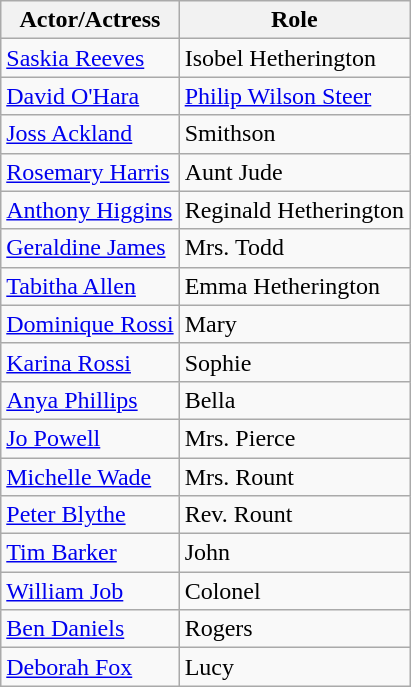<table class="wikitable">
<tr>
<th>Actor/Actress</th>
<th>Role</th>
</tr>
<tr>
<td><a href='#'>Saskia Reeves</a></td>
<td>Isobel Hetherington</td>
</tr>
<tr>
<td><a href='#'>David O'Hara</a></td>
<td><a href='#'>Philip Wilson Steer</a></td>
</tr>
<tr>
<td><a href='#'>Joss Ackland</a></td>
<td>Smithson</td>
</tr>
<tr>
<td><a href='#'>Rosemary Harris</a></td>
<td>Aunt Jude</td>
</tr>
<tr>
<td><a href='#'>Anthony Higgins</a></td>
<td>Reginald Hetherington</td>
</tr>
<tr>
<td><a href='#'>Geraldine James</a></td>
<td>Mrs. Todd</td>
</tr>
<tr>
<td><a href='#'>Tabitha Allen</a></td>
<td>Emma Hetherington</td>
</tr>
<tr>
<td><a href='#'>Dominique Rossi</a></td>
<td>Mary</td>
</tr>
<tr>
<td><a href='#'>Karina Rossi</a></td>
<td>Sophie</td>
</tr>
<tr>
<td><a href='#'>Anya Phillips</a></td>
<td>Bella</td>
</tr>
<tr>
<td><a href='#'>Jo Powell</a></td>
<td>Mrs. Pierce</td>
</tr>
<tr>
<td><a href='#'>Michelle Wade</a></td>
<td>Mrs. Rount</td>
</tr>
<tr>
<td><a href='#'>Peter Blythe</a></td>
<td>Rev. Rount</td>
</tr>
<tr>
<td><a href='#'>Tim Barker</a></td>
<td>John</td>
</tr>
<tr>
<td><a href='#'>William Job</a></td>
<td>Colonel</td>
</tr>
<tr>
<td><a href='#'>Ben Daniels</a></td>
<td>Rogers</td>
</tr>
<tr>
<td><a href='#'>Deborah Fox</a></td>
<td>Lucy</td>
</tr>
</table>
